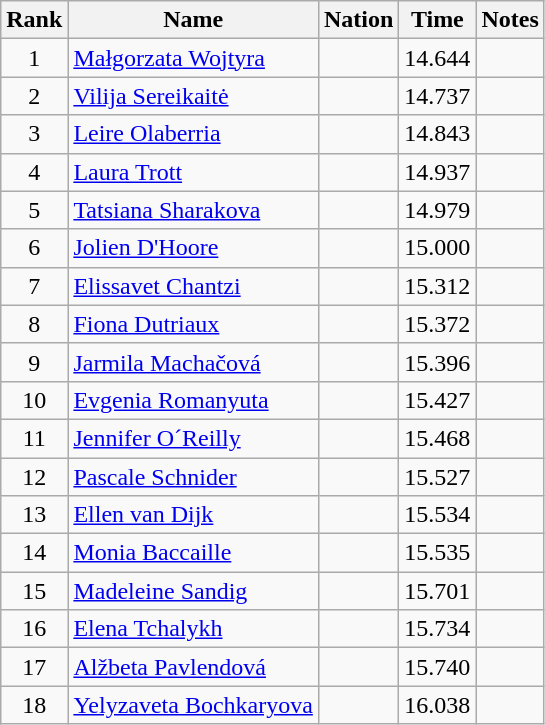<table class="wikitable sortable" style="text-align:center">
<tr>
<th>Rank</th>
<th>Name</th>
<th>Nation</th>
<th>Time</th>
<th>Notes</th>
</tr>
<tr>
<td>1</td>
<td align=left><a href='#'>Małgorzata Wojtyra</a></td>
<td align=left></td>
<td>14.644</td>
<td></td>
</tr>
<tr>
<td>2</td>
<td align=left><a href='#'>Vilija Sereikaitė</a></td>
<td align=left></td>
<td>14.737</td>
<td></td>
</tr>
<tr>
<td>3</td>
<td align=left><a href='#'>Leire Olaberria</a></td>
<td align=left></td>
<td>14.843</td>
<td></td>
</tr>
<tr>
<td>4</td>
<td align=left><a href='#'>Laura Trott</a></td>
<td align=left></td>
<td>14.937</td>
<td></td>
</tr>
<tr>
<td>5</td>
<td align=left><a href='#'>Tatsiana Sharakova</a></td>
<td align=left></td>
<td>14.979</td>
<td></td>
</tr>
<tr>
<td>6</td>
<td align=left><a href='#'>Jolien D'Hoore</a></td>
<td align=left></td>
<td>15.000</td>
<td></td>
</tr>
<tr>
<td>7</td>
<td align=left><a href='#'>Elissavet Chantzi</a></td>
<td align=left></td>
<td>15.312</td>
<td></td>
</tr>
<tr>
<td>8</td>
<td align=left><a href='#'>Fiona Dutriaux</a></td>
<td align=left></td>
<td>15.372</td>
<td></td>
</tr>
<tr>
<td>9</td>
<td align=left><a href='#'>Jarmila Machačová</a></td>
<td align=left></td>
<td>15.396</td>
<td></td>
</tr>
<tr>
<td>10</td>
<td align=left><a href='#'>Evgenia Romanyuta</a></td>
<td align=left></td>
<td>15.427</td>
<td></td>
</tr>
<tr>
<td>11</td>
<td align=left><a href='#'>Jennifer O´Reilly</a></td>
<td align=left></td>
<td>15.468</td>
<td></td>
</tr>
<tr>
<td>12</td>
<td align=left><a href='#'>Pascale Schnider</a></td>
<td align=left></td>
<td>15.527</td>
<td></td>
</tr>
<tr>
<td>13</td>
<td align=left><a href='#'>Ellen van Dijk</a></td>
<td align=left></td>
<td>15.534</td>
<td></td>
</tr>
<tr>
<td>14</td>
<td align=left><a href='#'>Monia Baccaille</a></td>
<td align=left></td>
<td>15.535</td>
<td></td>
</tr>
<tr>
<td>15</td>
<td align=left><a href='#'>Madeleine Sandig</a></td>
<td align=left></td>
<td>15.701</td>
<td></td>
</tr>
<tr>
<td>16</td>
<td align=left><a href='#'>Elena Tchalykh</a></td>
<td align=left></td>
<td>15.734</td>
<td></td>
</tr>
<tr>
<td>17</td>
<td align=left><a href='#'>Alžbeta Pavlendová</a></td>
<td align=left></td>
<td>15.740</td>
<td></td>
</tr>
<tr>
<td>18</td>
<td align=left><a href='#'>Yelyzaveta Bochkaryova</a></td>
<td align=left></td>
<td>16.038</td>
<td></td>
</tr>
</table>
